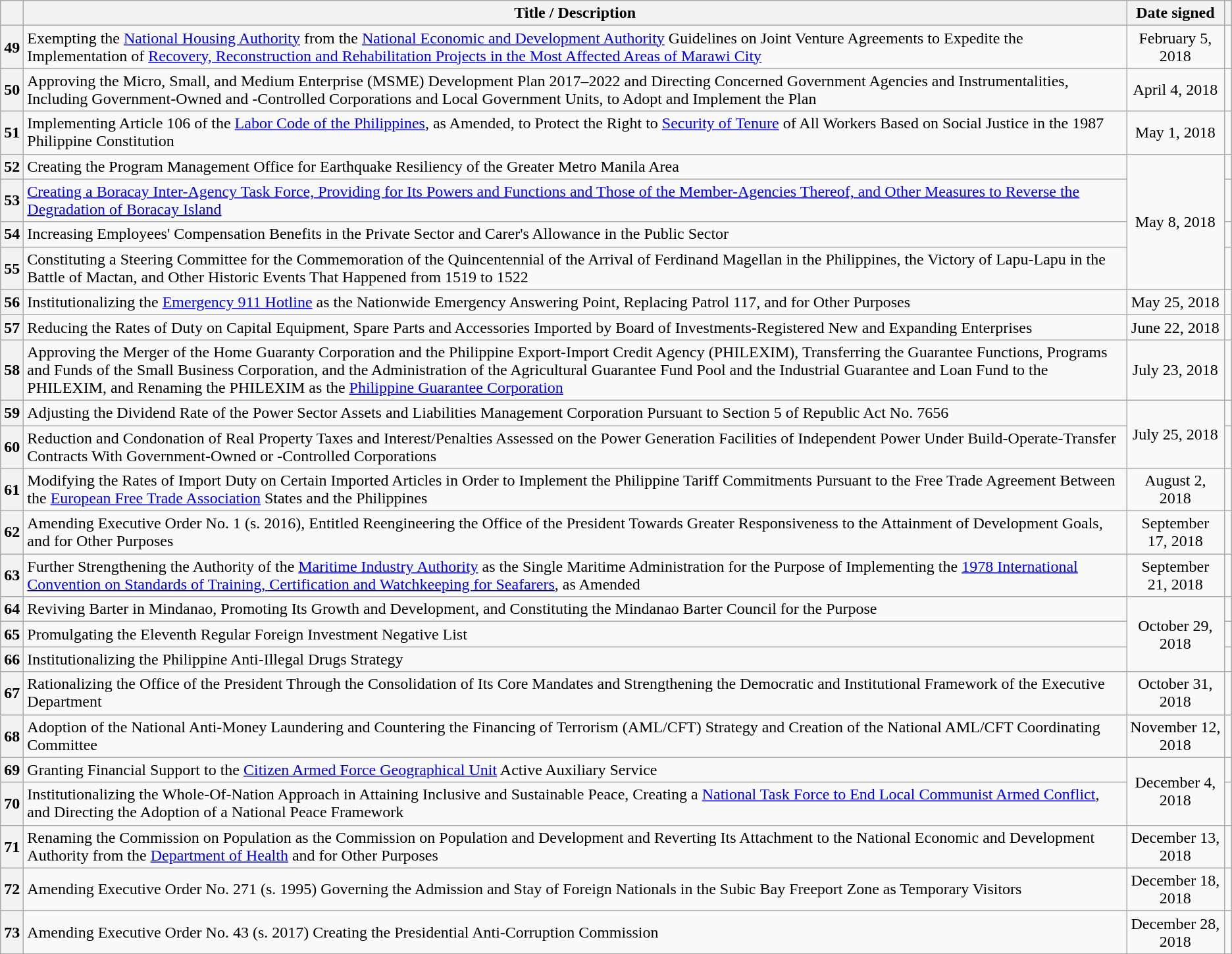<table class="wikitable sortable" style="text-align:center;">
<tr>
<th scope="col"></th>
<th scope="col">Title / Description</th>
<th scope="col">Date signed</th>
<th scope="col" class="unsortable"></th>
</tr>
<tr>
<th scope="row">49</th>
<td style="text-align:left;">Exempting the <a href='#'>National Housing Authority</a> from the <a href='#'>National Economic and Development Authority</a> Guidelines on Joint Venture Agreements to Expedite the Implementation of <a href='#'>Recovery, Reconstruction and Rehabilitation Projects in the Most Affected Areas of Marawi City</a></td>
<td>February 5, 2018</td>
<td></td>
</tr>
<tr>
<th scope="row">50</th>
<td style="text-align:left;">Approving the Micro, Small, and Medium Enterprise (MSME) Development Plan 2017–2022 and Directing Concerned Government Agencies and Instrumentalities, Including Government-Owned and -Controlled Corporations and Local Government Units, to Adopt and Implement the Plan</td>
<td>April 4, 2018</td>
<td></td>
</tr>
<tr>
<th scope="row">51</th>
<td style="text-align:left;">Implementing Article 106 of the <a href='#'>Labor Code of the Philippines</a>, as Amended, to Protect the Right to <a href='#'>Security of Tenure</a> of All Workers Based on Social Justice in the 1987 Philippine Constitution</td>
<td>May 1, 2018</td>
<td></td>
</tr>
<tr>
<th scope="row">52</th>
<td style="text-align:left;">Creating the Program Management Office for Earthquake Resiliency of the Greater Metro Manila Area</td>
<td rowspan="4">May 8, 2018</td>
<td></td>
</tr>
<tr>
<th scope="row">53</th>
<td style="text-align:left;"><a href='#'>Creating a Boracay Inter-Agency Task Force, Providing for Its Powers and Functions and Those of the Member-Agencies Thereof, and Other Measures to Reverse the Degradation of Boracay Island</a></td>
<td></td>
</tr>
<tr>
<th scope="row">54</th>
<td style="text-align:left;">Increasing Employees' Compensation Benefits in the Private Sector and Carer's Allowance in the Public Sector</td>
<td></td>
</tr>
<tr>
<th scope="row">55</th>
<td style="text-align:left;">Constituting a Steering Committee for the Commemoration of the Quincentennial of the Arrival of Ferdinand Magellan in the Philippines, the Victory of Lapu-Lapu in the Battle of Mactan, and Other Historic Events That Happened from 1519 to 1522</td>
<td></td>
</tr>
<tr>
<th scope="row">56</th>
<td style="text-align:left;">Institutionalizing the <a href='#'>Emergency 911 Hotline</a> as the Nationwide Emergency Answering Point, Replacing Patrol 117, and for Other Purposes</td>
<td>May 25, 2018</td>
<td></td>
</tr>
<tr>
<th scope="row">57</th>
<td style="text-align:left;">Reducing the Rates of Duty on Capital Equipment, Spare Parts and Accessories Imported by Board of Investments-Registered New and Expanding Enterprises</td>
<td>June 22, 2018</td>
<td></td>
</tr>
<tr>
<th scope="row">58</th>
<td style="text-align:left;">Approving the Merger of the Home Guaranty Corporation and the Philippine Export-Import Credit Agency (PHILEXIM), Transferring the Guarantee Functions, Programs and Funds of the Small Business Corporation, and the Administration of the Agricultural Guarantee Fund Pool and the Industrial Guarantee and Loan Fund to the PHILEXIM, and Renaming the PHILEXIM as the <a href='#'>Philippine Guarantee Corporation</a></td>
<td>July 23, 2018</td>
<td></td>
</tr>
<tr>
<th scope="row">59</th>
<td style="text-align:left;">Adjusting the Dividend Rate of the Power Sector Assets and Liabilities Management Corporation Pursuant to Section 5 of Republic Act No. 7656</td>
<td rowspan="2">July 25, 2018</td>
<td></td>
</tr>
<tr>
<th scope="row">60</th>
<td style="text-align:left;">Reduction and Condonation of Real Property Taxes and Interest/Penalties Assessed on the Power Generation Facilities of Independent Power Under Build-Operate-Transfer Contracts With Government-Owned or -Controlled Corporations</td>
<td></td>
</tr>
<tr>
<th scope="row">61</th>
<td style="text-align:left;">Modifying the Rates of Import Duty on Certain Imported Articles in Order to Implement the Philippine Tariff Commitments Pursuant to the Free Trade Agreement Between the <a href='#'>European Free Trade Association</a> States and the Philippines</td>
<td>August 2, 2018</td>
<td></td>
</tr>
<tr>
<th scope="row">62</th>
<td style="text-align:left;">Amending Executive Order No. 1 (s. 2016), Entitled Reengineering the Office of the President Towards Greater Responsiveness to the Attainment of Development Goals, and for Other Purposes</td>
<td>September 17, 2018</td>
<td></td>
</tr>
<tr>
<th scope="row">63</th>
<td style="text-align:left;">Further Strengthening the Authority of the <a href='#'>Maritime Industry Authority</a> as the Single Maritime Administration for the Purpose of Implementing the <a href='#'>1978 International Convention on Standards of Training, Certification and Watchkeeping for Seafarers</a>, as Amended</td>
<td>September 21, 2018</td>
<td></td>
</tr>
<tr>
<th scope="row">64</th>
<td style="text-align:left;">Reviving Barter in Mindanao, Promoting Its Growth and Development, and Constituting the Mindanao Barter Council for the Purpose</td>
<td rowspan="3">October 29, 2018</td>
<td></td>
</tr>
<tr>
<th scope="row">65</th>
<td style="text-align:left;">Promulgating the Eleventh Regular Foreign Investment Negative List</td>
<td></td>
</tr>
<tr>
<th scope="row">66</th>
<td style="text-align:left;">Institutionalizing the Philippine Anti-Illegal Drugs Strategy</td>
<td></td>
</tr>
<tr>
<th scope="row">67</th>
<td style="text-align:left;">Rationalizing the Office of the President Through the Consolidation of Its Core Mandates and Strengthening the Democratic and Institutional Framework of the Executive Department</td>
<td>October 31, 2018</td>
<td></td>
</tr>
<tr>
<th scope="row">68</th>
<td style="text-align:left;">Adoption of the National Anti-Money Laundering and Countering the Financing of Terrorism (AML/CFT) Strategy and Creation of the National AML/CFT Coordinating Committee</td>
<td>November 12, 2018</td>
<td></td>
</tr>
<tr>
<th scope="row">69</th>
<td style="text-align:left;">Granting Financial Support to the <a href='#'>Citizen Armed Force Geographical Unit</a> Active Auxiliary Service</td>
<td rowspan="2">December 4, 2018</td>
<td></td>
</tr>
<tr>
<th scope="row">70</th>
<td style="text-align:left;">Institutionalizing the Whole-Of-Nation Approach in Attaining Inclusive and Sustainable Peace, Creating a <a href='#'>National Task Force to End Local Communist Armed Conflict</a>, and Directing the Adoption of a National Peace Framework</td>
<td></td>
</tr>
<tr>
<th scope="row">71</th>
<td style="text-align:left;">Renaming the Commission on Population as the Commission on Population and Development and Reverting Its Attachment to the National Economic and Development Authority from the <a href='#'>Department of Health</a> and for Other Purposes</td>
<td>December 13, 2018</td>
<td></td>
</tr>
<tr>
<th scope="row">72</th>
<td style="text-align:left;">Amending Executive Order No. 271 (s. 1995) Governing the Admission and Stay of Foreign Nationals in the Subic Bay Freeport Zone as Temporary Visitors</td>
<td>December 18, 2018</td>
<td></td>
</tr>
<tr>
<th scope="row">73</th>
<td style="text-align:left;">Amending Executive Order No. 43 (s. 2017) Creating the Presidential Anti-Corruption Commission</td>
<td>December 28, 2018</td>
<td></td>
</tr>
</table>
